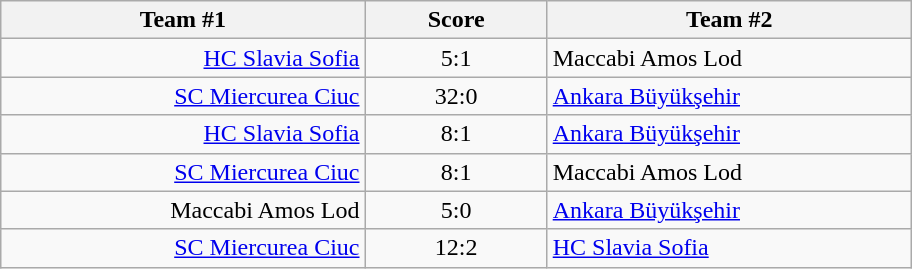<table class="wikitable" style="text-align: center;">
<tr>
<th width=22%>Team #1</th>
<th width=11%>Score</th>
<th width=22%>Team #2</th>
</tr>
<tr>
<td style="text-align: right;"><a href='#'>HC Slavia Sofia</a> </td>
<td>5:1</td>
<td style="text-align: left;"> Maccabi Amos Lod</td>
</tr>
<tr>
<td style="text-align: right;"><a href='#'>SC Miercurea Ciuc</a> </td>
<td>32:0</td>
<td style="text-align: left;"> <a href='#'>Ankara Büyükşehir</a></td>
</tr>
<tr>
<td style="text-align: right;"><a href='#'>HC Slavia Sofia</a> </td>
<td>8:1</td>
<td style="text-align: left;"> <a href='#'>Ankara Büyükşehir</a></td>
</tr>
<tr>
<td style="text-align: right;"><a href='#'>SC Miercurea Ciuc</a> </td>
<td>8:1</td>
<td style="text-align: left;"> Maccabi Amos Lod</td>
</tr>
<tr>
<td style="text-align: right;">Maccabi Amos Lod </td>
<td>5:0</td>
<td style="text-align: left;"> <a href='#'>Ankara Büyükşehir</a></td>
</tr>
<tr>
<td style="text-align: right;"><a href='#'>SC Miercurea Ciuc</a> </td>
<td>12:2</td>
<td style="text-align: left;"> <a href='#'>HC Slavia Sofia</a></td>
</tr>
</table>
